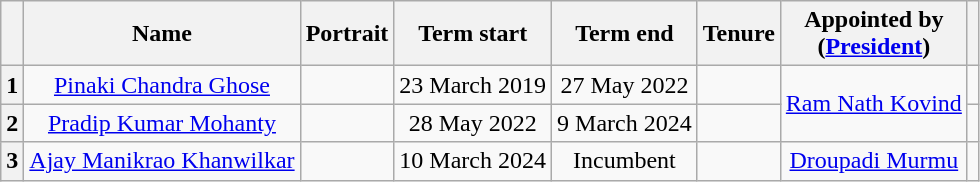<table class="wikitable" style="text-align:center">
<tr>
<th></th>
<th>Name</th>
<th>Portrait</th>
<th>Term start</th>
<th>Term end</th>
<th>Tenure</th>
<th>Appointed by  <br>(<a href='#'>President</a>)</th>
<th></th>
</tr>
<tr>
<th>1</th>
<td><a href='#'>Pinaki Chandra Ghose</a></td>
<td></td>
<td>23 March 2019</td>
<td>27 May 2022</td>
<td></td>
<td rowspan=2><a href='#'>Ram Nath Kovind</a></td>
<td></td>
</tr>
<tr>
<th>2</th>
<td><a href='#'>Pradip Kumar Mohanty</a> <br><em></em></td>
<td></td>
<td>28 May 2022</td>
<td>9 March 2024</td>
<td></td>
<td></td>
</tr>
<tr>
<th>3</th>
<td><a href='#'>Ajay Manikrao Khanwilkar</a></td>
<td></td>
<td>10 March 2024</td>
<td>Incumbent</td>
<td></td>
<td rowspan=2><a href='#'>Droupadi Murmu</a></td>
<td></td>
</tr>
</table>
